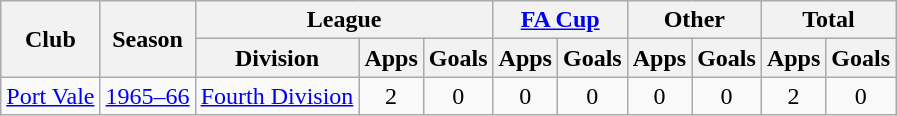<table class="wikitable" style="text-align:center">
<tr>
<th rowspan="2">Club</th>
<th rowspan="2">Season</th>
<th colspan="3">League</th>
<th colspan="2"><a href='#'>FA Cup</a></th>
<th colspan="2">Other</th>
<th colspan="2">Total</th>
</tr>
<tr>
<th>Division</th>
<th>Apps</th>
<th>Goals</th>
<th>Apps</th>
<th>Goals</th>
<th>Apps</th>
<th>Goals</th>
<th>Apps</th>
<th>Goals</th>
</tr>
<tr>
<td><a href='#'>Port Vale</a></td>
<td><a href='#'>1965–66</a></td>
<td><a href='#'>Fourth Division</a></td>
<td>2</td>
<td>0</td>
<td>0</td>
<td>0</td>
<td>0</td>
<td>0</td>
<td>2</td>
<td>0</td>
</tr>
</table>
